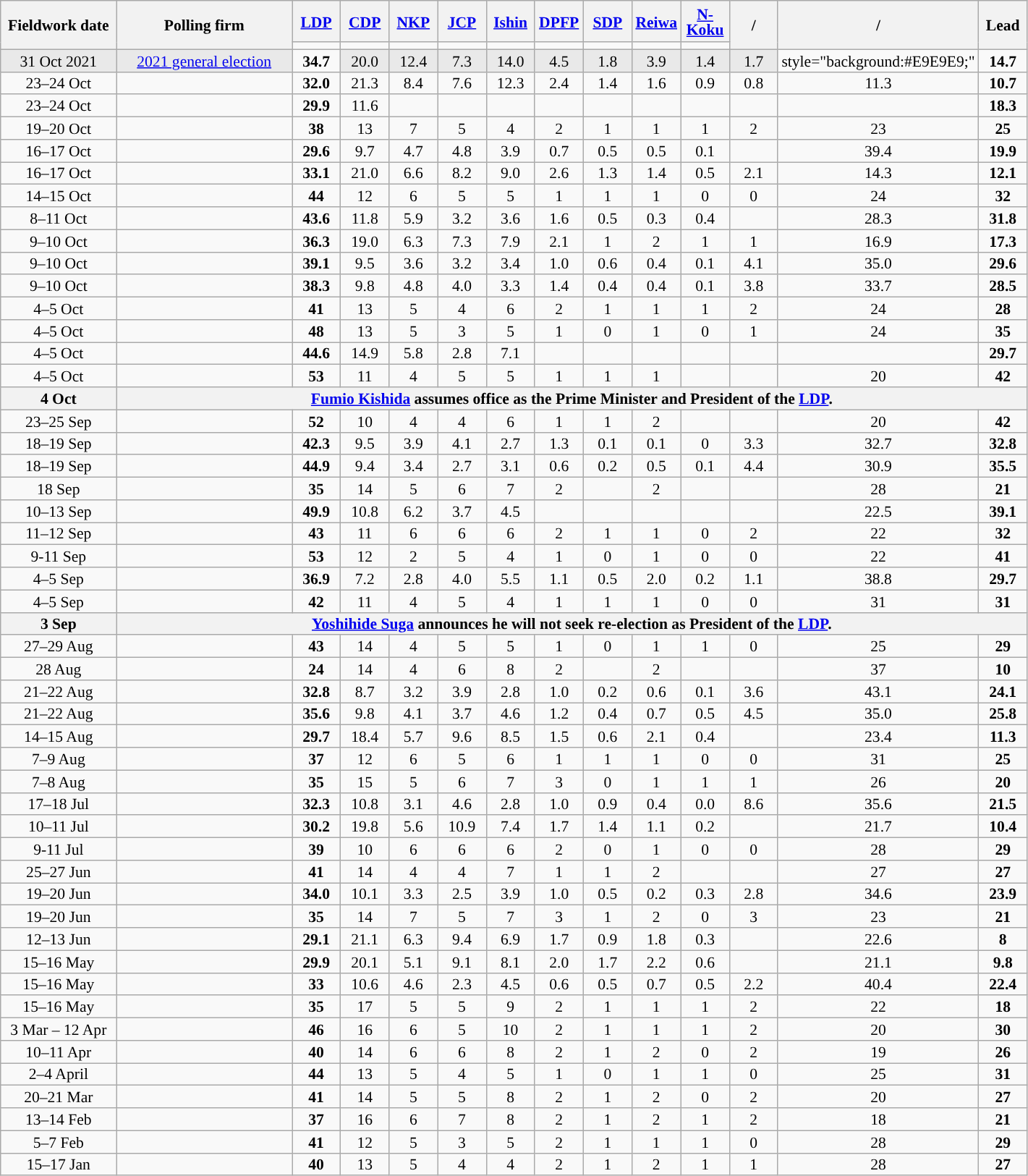<table class="wikitable mw-datatable" style="text-align:center;font-size:90%;line-height:14px;">
<tr style="height:38px;">
<th rowspan="2" class="unsortable" width="100px">Fieldwork date</th>
<th rowspan="2" class="unsortable" width="155px">Polling firm</th>
<th class="unsortable" width="38px"><a href='#'>LDP</a></th>
<th class="unsortable" width="38px"><a href='#'>CDP</a></th>
<th class="unsortable" width="38px"><a href='#'>NKP</a></th>
<th class="unsortable" width="38px"><a href='#'>JCP</a></th>
<th class="unsortable" width="38px"><a href='#'>Ishin</a></th>
<th class="unsortable" width="38px"><a href='#'>DPFP</a></th>
<th class="unsortable" width="38px"><a href='#'>SDP</a></th>
<th class="unsortable" width="38px"><a href='#'>Reiwa</a></th>
<th class="unsortable" width="38px"><a href='#'>N-Koku</a></th>
<th rowspan="2" class="unsortable" width="38px">/<br></th>
<th rowspan="2" class="unsortable" width="38px">/<br></th>
<th rowspan="2" class="unsortable" width="38px">Lead</th>
</tr>
<tr>
<td style="background-color: "></td>
<td style="background-color: "></td>
<td style="background-color: "></td>
<td style="background-color: "></td>
<td style="background-color: "></td>
<td style="background-color: "></td>
<td style="background-color: "></td>
<td style="background-color: "></td>
<td style="background-color: "></td>
</tr>
<tr>
<td style="background:#E9E9E9;" data-sort-value="2021-10-31">31 Oct 2021</td>
<td style="background:#E9E9E9;"><a href='#'>2021 general election</a></td>
<td><strong>34.7</strong></td>
<td style="background:#E9E9E9;">20.0</td>
<td style="background:#E9E9E9;">12.4</td>
<td style="background:#E9E9E9;">7.3</td>
<td style="background:#E9E9E9;">14.0</td>
<td style="background:#E9E9E9;">4.5</td>
<td style="background:#E9E9E9;">1.8</td>
<td style="background:#E9E9E9;">3.9</td>
<td style="background:#E9E9E9;">1.4</td>
<td style="background:#E9E9E9;">1.7</td>
<td>style="background:#E9E9E9;" </td>
<td style="background:"><strong>14.7</strong></td>
</tr>
<tr>
<td>23–24 Oct</td>
<td></td>
<td><strong>32.0</strong></td>
<td>21.3</td>
<td>8.4</td>
<td>7.6</td>
<td>12.3</td>
<td>2.4</td>
<td>1.4</td>
<td>1.6</td>
<td>0.9</td>
<td>0.8</td>
<td>11.3</td>
<td style="background:"><strong>10.7</strong></td>
</tr>
<tr>
<td>23–24 Oct</td>
<td> </td>
<td><strong>29.9</strong></td>
<td>11.6</td>
<td></td>
<td></td>
<td></td>
<td></td>
<td></td>
<td></td>
<td></td>
<td></td>
<td></td>
<td style="background:"><strong>18.3</strong></td>
</tr>
<tr>
<td>19–20 Oct</td>
<td></td>
<td><strong>38</strong></td>
<td>13</td>
<td>7</td>
<td>5</td>
<td>4</td>
<td>2</td>
<td>1</td>
<td>1</td>
<td>1</td>
<td>2</td>
<td>23</td>
<td style="background:"><strong>25</strong></td>
</tr>
<tr>
<td>16–17 Oct</td>
<td></td>
<td><strong>29.6</strong></td>
<td>9.7</td>
<td>4.7</td>
<td>4.8</td>
<td>3.9</td>
<td>0.7</td>
<td>0.5</td>
<td>0.5</td>
<td>0.1</td>
<td></td>
<td>39.4</td>
<td style="background:"><strong>19.9</strong></td>
</tr>
<tr>
<td>16–17 Oct</td>
<td></td>
<td><strong>33.1</strong></td>
<td>21.0</td>
<td>6.6</td>
<td>8.2</td>
<td>9.0</td>
<td>2.6</td>
<td>1.3</td>
<td>1.4</td>
<td>0.5</td>
<td>2.1</td>
<td>14.3</td>
<td style="background:"><strong>12.1</strong></td>
</tr>
<tr>
<td>14–15 Oct</td>
<td></td>
<td><strong>44</strong></td>
<td>12</td>
<td>6</td>
<td>5</td>
<td>5</td>
<td>1</td>
<td>1</td>
<td>1</td>
<td>0</td>
<td>0</td>
<td>24</td>
<td style="background:"><strong>32</strong></td>
</tr>
<tr>
<td>8–11 Oct</td>
<td> </td>
<td><strong>43.6</strong></td>
<td>11.8</td>
<td>5.9</td>
<td>3.2</td>
<td>3.6</td>
<td>1.6</td>
<td>0.5</td>
<td>0.3</td>
<td>0.4</td>
<td></td>
<td>28.3</td>
<td style="background:"><strong>31.8</strong></td>
</tr>
<tr>
<td>9–10 Oct</td>
<td> </td>
<td><strong>36.3</strong></td>
<td>19.0</td>
<td>6.3</td>
<td>7.3</td>
<td>7.9</td>
<td>2.1</td>
<td>1</td>
<td>2</td>
<td>1</td>
<td>1</td>
<td>16.9</td>
<td style="background:"><strong>17.3</strong></td>
</tr>
<tr>
<td>9–10 Oct</td>
<td></td>
<td><strong>39.1</strong></td>
<td>9.5</td>
<td>3.6</td>
<td>3.2</td>
<td>3.4</td>
<td>1.0</td>
<td>0.6</td>
<td>0.4</td>
<td>0.1</td>
<td>4.1</td>
<td>35.0</td>
<td style="background:"><strong>29.6</strong></td>
</tr>
<tr>
<td>9–10 Oct</td>
<td></td>
<td><strong>38.3</strong></td>
<td>9.8</td>
<td>4.8</td>
<td>4.0</td>
<td>3.3</td>
<td>1.4</td>
<td>0.4</td>
<td>0.4</td>
<td>0.1</td>
<td>3.8</td>
<td>33.7</td>
<td style="background:"><strong>28.5</strong></td>
</tr>
<tr>
<td>4–5 Oct</td>
<td></td>
<td><strong>41</strong></td>
<td>13</td>
<td>5</td>
<td>4</td>
<td>6</td>
<td>2</td>
<td>1</td>
<td>1</td>
<td>1</td>
<td>2</td>
<td>24</td>
<td style="background:"><strong>28</strong></td>
</tr>
<tr>
<td>4–5 Oct</td>
<td></td>
<td><strong>48</strong></td>
<td>13</td>
<td>5</td>
<td>3</td>
<td>5</td>
<td>1</td>
<td>0</td>
<td>1</td>
<td>0</td>
<td>1</td>
<td>24</td>
<td style="background:"><strong>35</strong></td>
</tr>
<tr>
<td>4–5 Oct</td>
<td></td>
<td><strong>44.6</strong></td>
<td>14.9</td>
<td>5.8</td>
<td>2.8</td>
<td>7.1</td>
<td></td>
<td></td>
<td></td>
<td></td>
<td></td>
<td></td>
<td style="background:"><strong>29.7</strong></td>
</tr>
<tr>
<td>4–5 Oct</td>
<td></td>
<td><strong>53</strong></td>
<td>11</td>
<td>4</td>
<td>5</td>
<td>5</td>
<td>1</td>
<td>1</td>
<td>1</td>
<td></td>
<td></td>
<td>20</td>
<td style="background:"><strong>42</strong></td>
</tr>
<tr>
<th>4 Oct</th>
<th colspan="13"><a href='#'>Fumio Kishida</a> assumes office as the Prime Minister and President of the <a href='#'>LDP</a>.</th>
</tr>
<tr>
<td>23–25 Sep</td>
<td></td>
<td><strong>52</strong></td>
<td>10</td>
<td>4</td>
<td>4</td>
<td>6</td>
<td>1</td>
<td>1</td>
<td>2</td>
<td></td>
<td></td>
<td>20</td>
<td style="background:"><strong>42</strong></td>
</tr>
<tr>
<td>18–19 Sep</td>
<td></td>
<td><strong>42.3</strong></td>
<td>9.5</td>
<td>3.9</td>
<td>4.1</td>
<td>2.7</td>
<td>1.3</td>
<td>0.1</td>
<td>0.1</td>
<td>0</td>
<td>3.3</td>
<td>32.7</td>
<td style="background:"><strong>32.8</strong></td>
</tr>
<tr>
<td>18–19 Sep</td>
<td></td>
<td><strong>44.9</strong></td>
<td>9.4</td>
<td>3.4</td>
<td>2.7</td>
<td>3.1</td>
<td>0.6</td>
<td>0.2</td>
<td>0.5</td>
<td>0.1</td>
<td>4.4</td>
<td>30.9</td>
<td style="background:"><strong>35.5</strong></td>
</tr>
<tr>
<td>18 Sep</td>
<td></td>
<td><strong>35</strong></td>
<td>14</td>
<td>5</td>
<td>6</td>
<td>7</td>
<td>2</td>
<td></td>
<td>2</td>
<td></td>
<td></td>
<td>28</td>
<td style="background:"><strong>21</strong></td>
</tr>
<tr>
<td>10–13 Sep</td>
<td> </td>
<td><strong>49.9</strong></td>
<td>10.8</td>
<td>6.2</td>
<td>3.7</td>
<td>4.5</td>
<td></td>
<td></td>
<td></td>
<td></td>
<td></td>
<td>22.5</td>
<td style="background:"><strong>39.1</strong></td>
</tr>
<tr>
<td>11–12 Sep</td>
<td></td>
<td><strong>43</strong></td>
<td>11</td>
<td>6</td>
<td>6</td>
<td>6</td>
<td>2</td>
<td>1</td>
<td>1</td>
<td>0</td>
<td>2</td>
<td>22</td>
<td style="background:"><strong>32</strong></td>
</tr>
<tr>
<td>9-11 Sep</td>
<td></td>
<td><strong>53</strong></td>
<td>12</td>
<td>2</td>
<td>5</td>
<td>4</td>
<td>1</td>
<td>0</td>
<td>1</td>
<td>0</td>
<td>0</td>
<td>22</td>
<td style="background:"><strong>41</strong></td>
</tr>
<tr>
<td>4–5 Sep</td>
<td> </td>
<td><strong>36.9</strong></td>
<td>7.2</td>
<td>2.8</td>
<td>4.0</td>
<td>5.5</td>
<td>1.1</td>
<td>0.5</td>
<td>2.0</td>
<td>0.2</td>
<td>1.1</td>
<td>38.8</td>
<td style="background:"><strong>29.7</strong></td>
</tr>
<tr>
<td>4–5 Sep</td>
<td></td>
<td><strong>42</strong></td>
<td>11</td>
<td>4</td>
<td>5</td>
<td>4</td>
<td>1</td>
<td>1</td>
<td>1</td>
<td>0</td>
<td>0</td>
<td>31</td>
<td style="background:"><strong>31</strong></td>
</tr>
<tr>
<th>3 Sep</th>
<th colspan="13"><a href='#'>Yoshihide Suga</a> announces he will not seek re-election as President of the <a href='#'>LDP</a>.</th>
</tr>
<tr>
<td>27–29 Aug</td>
<td></td>
<td><strong>43</strong></td>
<td>14</td>
<td>4</td>
<td>5</td>
<td>5</td>
<td>1</td>
<td>0</td>
<td>1</td>
<td>1</td>
<td>0</td>
<td>25</td>
<td style="background:"><strong>29</strong></td>
</tr>
<tr>
<td>28 Aug</td>
<td></td>
<td><strong>24</strong></td>
<td>14</td>
<td>4</td>
<td>6</td>
<td>8</td>
<td>2</td>
<td></td>
<td>2</td>
<td></td>
<td></td>
<td>37</td>
<td style="background:"><strong>10</strong></td>
</tr>
<tr>
<td>21–22 Aug</td>
<td></td>
<td><strong>32.8</strong></td>
<td>8.7</td>
<td>3.2</td>
<td>3.9</td>
<td>2.8</td>
<td>1.0</td>
<td>0.2</td>
<td>0.6</td>
<td>0.1</td>
<td>3.6</td>
<td>43.1</td>
<td style="background:"><strong>24.1</strong></td>
</tr>
<tr>
<td>21–22 Aug</td>
<td></td>
<td><strong>35.6</strong></td>
<td>9.8</td>
<td>4.1</td>
<td>3.7</td>
<td>4.6</td>
<td>1.2</td>
<td>0.4</td>
<td>0.7</td>
<td>0.5</td>
<td>4.5</td>
<td>35.0</td>
<td style="background:"><strong>25.8</strong></td>
</tr>
<tr>
<td>14–15 Aug</td>
<td></td>
<td><strong>29.7</strong></td>
<td>18.4</td>
<td>5.7</td>
<td>9.6</td>
<td>8.5</td>
<td>1.5</td>
<td>0.6</td>
<td>2.1</td>
<td>0.4</td>
<td></td>
<td>23.4</td>
<td style="background:"><strong>11.3</strong></td>
</tr>
<tr>
<td>7–9 Aug</td>
<td></td>
<td><strong>37</strong></td>
<td>12</td>
<td>6</td>
<td>5</td>
<td>6</td>
<td>1</td>
<td>1</td>
<td>1</td>
<td>0</td>
<td>0</td>
<td>31</td>
<td style="background:"><strong>25</strong></td>
</tr>
<tr>
<td>7–8 Aug</td>
<td></td>
<td><strong>35</strong></td>
<td>15</td>
<td>5</td>
<td>6</td>
<td>7</td>
<td>3</td>
<td>0</td>
<td>1</td>
<td>1</td>
<td>1</td>
<td>26</td>
<td style="background:"><strong>20</strong></td>
</tr>
<tr>
<td>17–18 Jul</td>
<td></td>
<td><strong>32.3</strong></td>
<td>10.8</td>
<td>3.1</td>
<td>4.6</td>
<td>2.8</td>
<td>1.0</td>
<td>0.9</td>
<td>0.4</td>
<td>0.0</td>
<td>8.6</td>
<td>35.6</td>
<td style="background:"><strong>21.5</strong></td>
</tr>
<tr>
<td>10–11 Jul</td>
<td></td>
<td><strong>30.2</strong></td>
<td>19.8</td>
<td>5.6</td>
<td>10.9</td>
<td>7.4</td>
<td>1.7</td>
<td>1.4</td>
<td>1.1</td>
<td>0.2</td>
<td></td>
<td>21.7</td>
<td style="background:"><strong>10.4</strong></td>
</tr>
<tr>
<td>9-11 Jul</td>
<td></td>
<td><strong>39</strong></td>
<td>10</td>
<td>6</td>
<td>6</td>
<td>6</td>
<td>2</td>
<td>0</td>
<td>1</td>
<td>0</td>
<td>0</td>
<td>28</td>
<td style="background:"><strong>29</strong></td>
</tr>
<tr>
<td>25–27 Jun</td>
<td></td>
<td><strong>41</strong></td>
<td>14</td>
<td>4</td>
<td>4</td>
<td>7</td>
<td>1</td>
<td>1</td>
<td>2</td>
<td></td>
<td></td>
<td>27</td>
<td style="background:"><strong>27</strong></td>
</tr>
<tr>
<td>19–20 Jun</td>
<td></td>
<td><strong>34.0</strong></td>
<td>10.1</td>
<td>3.3</td>
<td>2.5</td>
<td>3.9</td>
<td>1.0</td>
<td>0.5</td>
<td>0.2</td>
<td>0.3</td>
<td>2.8</td>
<td>34.6</td>
<td style="background:"><strong>23.9</strong></td>
</tr>
<tr>
<td>19–20 Jun</td>
<td></td>
<td><strong>35</strong></td>
<td>14</td>
<td>7</td>
<td>5</td>
<td>7</td>
<td>3</td>
<td>1</td>
<td>2</td>
<td>0</td>
<td>3</td>
<td>23</td>
<td style="background:"><strong>21</strong></td>
</tr>
<tr>
<td>12–13 Jun</td>
<td></td>
<td><strong>29.1</strong></td>
<td>21.1</td>
<td>6.3</td>
<td>9.4</td>
<td>6.9</td>
<td>1.7</td>
<td>0.9</td>
<td>1.8</td>
<td>0.3</td>
<td></td>
<td>22.6</td>
<td style="background:"><strong>8</strong></td>
</tr>
<tr>
<td>15–16 May</td>
<td></td>
<td><strong>29.9</strong></td>
<td>20.1</td>
<td>5.1</td>
<td>9.1</td>
<td>8.1</td>
<td>2.0</td>
<td>1.7</td>
<td>2.2</td>
<td>0.6</td>
<td></td>
<td>21.1</td>
<td style="background:"><strong>9.8</strong></td>
</tr>
<tr>
<td>15–16 May</td>
<td></td>
<td><strong>33</strong></td>
<td>10.6</td>
<td>4.6</td>
<td>2.3</td>
<td>4.5</td>
<td>0.6</td>
<td>0.5</td>
<td>0.7</td>
<td>0.5</td>
<td>2.2</td>
<td>40.4</td>
<td style="background:"><strong>22.4</strong></td>
</tr>
<tr>
<td>15–16 May</td>
<td></td>
<td><strong>35</strong></td>
<td>17</td>
<td>5</td>
<td>5</td>
<td>9</td>
<td>2</td>
<td>1</td>
<td>1</td>
<td>1</td>
<td>2</td>
<td>22</td>
<td style="background:"><strong>18</strong></td>
</tr>
<tr>
<td>3 Mar – 12 Apr</td>
<td></td>
<td><strong>46</strong></td>
<td>16</td>
<td>6</td>
<td>5</td>
<td>10</td>
<td>2</td>
<td>1</td>
<td>1</td>
<td>1</td>
<td>2</td>
<td>20</td>
<td style="background:"><strong>30</strong></td>
</tr>
<tr>
<td>10–11 Apr</td>
<td></td>
<td><strong>40</strong></td>
<td>14</td>
<td>6</td>
<td>6</td>
<td>8</td>
<td>2</td>
<td>1</td>
<td>2</td>
<td>0</td>
<td>2</td>
<td>19</td>
<td style="background:"><strong>26</strong></td>
</tr>
<tr>
<td>2–4 April</td>
<td></td>
<td><strong>44</strong></td>
<td>13</td>
<td>5</td>
<td>4</td>
<td>5</td>
<td>1</td>
<td>0</td>
<td>1</td>
<td>1</td>
<td>0</td>
<td>25</td>
<td style="background:"><strong>31</strong></td>
</tr>
<tr>
<td>20–21 Mar</td>
<td></td>
<td><strong>41</strong></td>
<td>14</td>
<td>5</td>
<td>5</td>
<td>8</td>
<td>2</td>
<td>1</td>
<td>2</td>
<td>0</td>
<td>2</td>
<td>20</td>
<td style="background:"><strong>27</strong></td>
</tr>
<tr>
<td>13–14 Feb</td>
<td></td>
<td><strong>37</strong></td>
<td>16</td>
<td>6</td>
<td>7</td>
<td>8</td>
<td>2</td>
<td>1</td>
<td>2</td>
<td>1</td>
<td>2</td>
<td>18</td>
<td style="background:"><strong>21</strong></td>
</tr>
<tr>
<td>5–7 Feb</td>
<td></td>
<td><strong>41</strong></td>
<td>12</td>
<td>5</td>
<td>3</td>
<td>5</td>
<td>2</td>
<td>1</td>
<td>1</td>
<td>1</td>
<td>0</td>
<td>28</td>
<td style="background:"><strong>29</strong></td>
</tr>
<tr>
<td>15–17 Jan</td>
<td></td>
<td><strong>40</strong></td>
<td>13</td>
<td>5</td>
<td>4</td>
<td>4</td>
<td>2</td>
<td>1</td>
<td>2</td>
<td>1</td>
<td>1</td>
<td>28</td>
<td style="background:"><strong>27</strong></td>
</tr>
</table>
